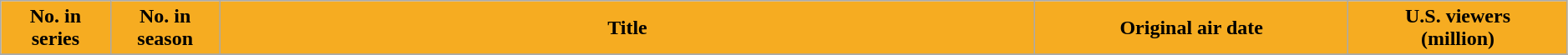<table class="wikitable plainrowheaders" style="width:99%;">
<tr>
<th scope="col" style="background-color: #F6AC21; color: #000000;" width=7%>No. in<br>series</th>
<th scope="col" style="background-color: #F6AC21; color: #000000;" width=7%>No. in<br>season</th>
<th scope="col" style="background-color: #F6AC21; color: #000000;">Title</th>
<th scope="col" style="background-color: #F6AC21; color: #000000;" width=20%>Original air date</th>
<th scope="col" style="background-color: #F6AC21; color: #000000;" width=14%>U.S. viewers<br>(million)</th>
</tr>
<tr>
</tr>
</table>
